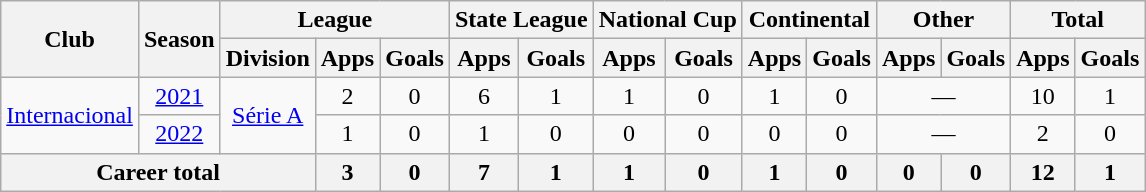<table class="wikitable" style="text-align:center">
<tr>
<th rowspan="2">Club</th>
<th rowspan="2">Season</th>
<th colspan="3">League</th>
<th colspan="2">State League</th>
<th colspan="2">National Cup</th>
<th colspan="2">Continental</th>
<th colspan="2">Other</th>
<th colspan="2">Total</th>
</tr>
<tr>
<th>Division</th>
<th>Apps</th>
<th>Goals</th>
<th>Apps</th>
<th>Goals</th>
<th>Apps</th>
<th>Goals</th>
<th>Apps</th>
<th>Goals</th>
<th>Apps</th>
<th>Goals</th>
<th>Apps</th>
<th>Goals</th>
</tr>
<tr>
<td rowspan="2"><a href='#'>Internacional</a></td>
<td><a href='#'>2021</a></td>
<td rowspan="2"><a href='#'>Série A</a></td>
<td>2</td>
<td>0</td>
<td>6</td>
<td>1</td>
<td>1</td>
<td>0</td>
<td>1</td>
<td>0</td>
<td colspan="2">—</td>
<td>10</td>
<td>1</td>
</tr>
<tr>
<td><a href='#'>2022</a></td>
<td>1</td>
<td>0</td>
<td>1</td>
<td>0</td>
<td>0</td>
<td>0</td>
<td>0</td>
<td>0</td>
<td colspan="2">—</td>
<td>2</td>
<td>0</td>
</tr>
<tr>
<th colspan="3">Career total</th>
<th>3</th>
<th>0</th>
<th>7</th>
<th>1</th>
<th>1</th>
<th>0</th>
<th>1</th>
<th>0</th>
<th>0</th>
<th>0</th>
<th>12</th>
<th>1</th>
</tr>
</table>
